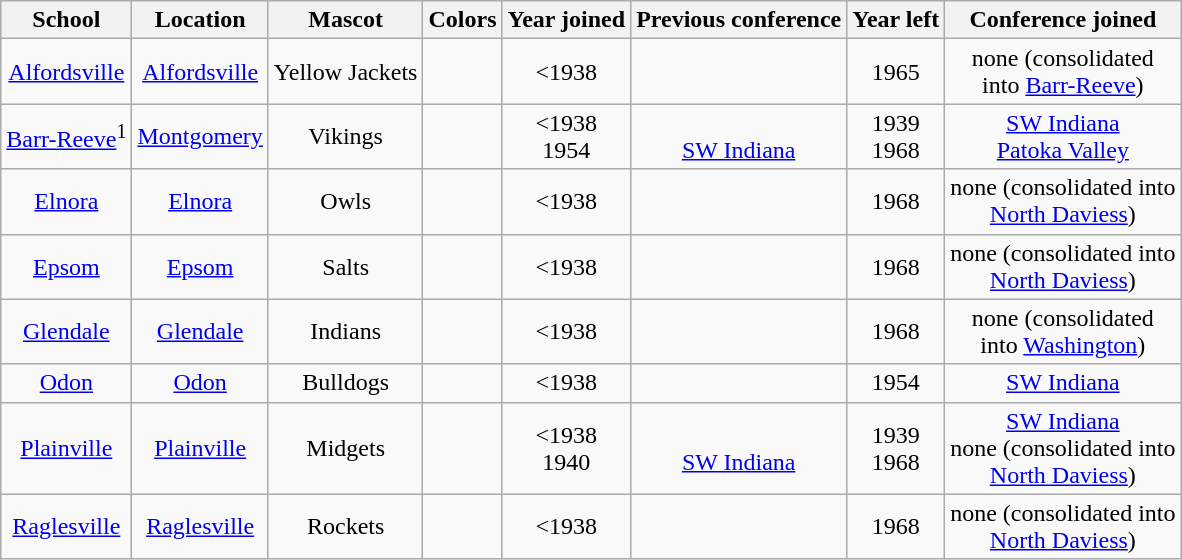<table class="wikitable" style="text-align:center;">
<tr>
<th>School</th>
<th>Location</th>
<th>Mascot</th>
<th>Colors</th>
<th>Year joined</th>
<th>Previous conference</th>
<th>Year left</th>
<th>Conference joined</th>
</tr>
<tr>
<td><a href='#'>Alfordsville</a></td>
<td><a href='#'>Alfordsville</a></td>
<td>Yellow Jackets</td>
<td> </td>
<td><1938</td>
<td></td>
<td>1965</td>
<td>none (consolidated<br>into <a href='#'>Barr-Reeve</a>)</td>
</tr>
<tr>
<td><a href='#'>Barr-Reeve</a><sup>1</sup></td>
<td><a href='#'>Montgomery</a></td>
<td>Vikings</td>
<td> </td>
<td><1938<br>1954</td>
<td><br><a href='#'>SW Indiana</a></td>
<td>1939<br>1968</td>
<td><a href='#'>SW Indiana</a><br><a href='#'>Patoka Valley</a></td>
</tr>
<tr>
<td><a href='#'>Elnora</a></td>
<td><a href='#'>Elnora</a></td>
<td>Owls</td>
<td> </td>
<td><1938</td>
<td></td>
<td>1968</td>
<td>none (consolidated into<br><a href='#'>North Daviess</a>)</td>
</tr>
<tr>
<td><a href='#'>Epsom</a></td>
<td><a href='#'>Epsom</a></td>
<td>Salts</td>
<td> </td>
<td><1938</td>
<td></td>
<td>1968</td>
<td>none (consolidated into<br><a href='#'>North Daviess</a>)</td>
</tr>
<tr>
<td><a href='#'>Glendale</a></td>
<td><a href='#'>Glendale</a></td>
<td>Indians</td>
<td> </td>
<td><1938</td>
<td></td>
<td>1968</td>
<td>none (consolidated<br>into <a href='#'>Washington</a>)</td>
</tr>
<tr>
<td><a href='#'>Odon</a></td>
<td><a href='#'>Odon</a></td>
<td>Bulldogs</td>
<td> </td>
<td><1938</td>
<td></td>
<td>1954</td>
<td><a href='#'>SW Indiana</a></td>
</tr>
<tr>
<td><a href='#'>Plainville</a></td>
<td><a href='#'>Plainville</a></td>
<td>Midgets</td>
<td> </td>
<td><1938<br>1940</td>
<td><br><a href='#'>SW Indiana</a></td>
<td>1939<br>1968</td>
<td><a href='#'>SW Indiana</a><br>none (consolidated into<br><a href='#'>North Daviess</a>)</td>
</tr>
<tr>
<td><a href='#'>Raglesville</a></td>
<td><a href='#'>Raglesville</a></td>
<td>Rockets</td>
<td> </td>
<td><1938</td>
<td></td>
<td>1968</td>
<td>none (consolidated into<br><a href='#'>North Daviess</a>)</td>
</tr>
</table>
